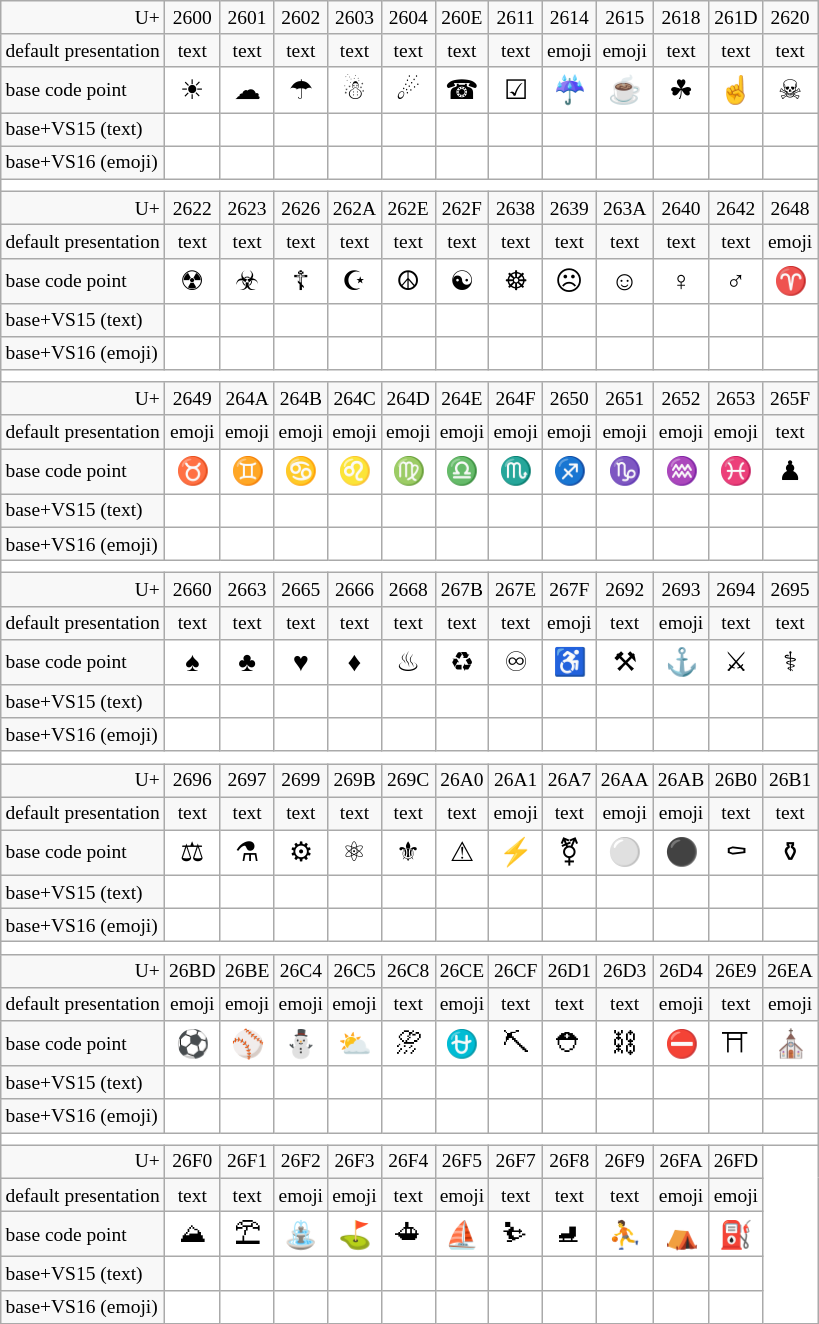<table class="wikitable nounderlines" style="border-collapse:collapse;background:#FFFFFF;font-size:large;text-align:center">
<tr style="background:#F8F8F8;font-size:small">
<td style="text-align:right">U+</td>
<td>2600</td>
<td>2601</td>
<td>2602</td>
<td>2603</td>
<td>2604</td>
<td>260E</td>
<td>2611</td>
<td>2614</td>
<td>2615</td>
<td>2618</td>
<td>261D</td>
<td>2620</td>
</tr>
<tr style="background:#F8F8F8;font-size:small">
<td style="text-align:left">default presentation</td>
<td>text</td>
<td>text</td>
<td>text</td>
<td>text</td>
<td>text</td>
<td>text</td>
<td>text</td>
<td>emoji</td>
<td>emoji</td>
<td>text</td>
<td>text</td>
<td>text</td>
</tr>
<tr>
<td style="background:#F8F8F8;font-size:small;text-align:left">base code point</td>
<td>☀</td>
<td>☁</td>
<td>☂</td>
<td>☃</td>
<td>☄</td>
<td>☎</td>
<td>☑</td>
<td>☔</td>
<td>☕</td>
<td>☘</td>
<td>☝</td>
<td>☠</td>
</tr>
<tr>
<td style="background:#F8F8F8;font-size:small;text-align:left">base+VS15 (text)</td>
<td></td>
<td></td>
<td></td>
<td></td>
<td></td>
<td></td>
<td></td>
<td></td>
<td></td>
<td></td>
<td></td>
<td></td>
</tr>
<tr>
<td style="background:#F8F8F8;font-size:small;text-align:left">base+VS16 (emoji)</td>
<td></td>
<td></td>
<td></td>
<td></td>
<td></td>
<td></td>
<td></td>
<td></td>
<td></td>
<td></td>
<td></td>
<td></td>
</tr>
<tr>
<td colspan="13"></td>
</tr>
<tr style="background:#F8F8F8;font-size:small">
<td style="text-align:right">U+</td>
<td>2622</td>
<td>2623</td>
<td>2626</td>
<td>262A</td>
<td>262E</td>
<td>262F</td>
<td>2638</td>
<td>2639</td>
<td>263A</td>
<td>2640</td>
<td>2642</td>
<td>2648</td>
</tr>
<tr style="background:#F8F8F8;font-size:small">
<td style="text-align:left">default presentation</td>
<td>text</td>
<td>text</td>
<td>text</td>
<td>text</td>
<td>text</td>
<td>text</td>
<td>text</td>
<td>text</td>
<td>text</td>
<td>text</td>
<td>text</td>
<td>emoji</td>
</tr>
<tr>
<td style="background:#F8F8F8;font-size:small;text-align:left">base code point</td>
<td>☢</td>
<td>☣</td>
<td>☦</td>
<td>☪</td>
<td>☮</td>
<td>☯</td>
<td>☸</td>
<td>☹</td>
<td>☺</td>
<td>♀</td>
<td>♂</td>
<td>♈</td>
</tr>
<tr>
<td style="background:#F8F8F8;font-size:small;text-align:left">base+VS15 (text)</td>
<td></td>
<td></td>
<td></td>
<td></td>
<td></td>
<td></td>
<td></td>
<td></td>
<td></td>
<td></td>
<td></td>
<td></td>
</tr>
<tr>
<td style="background:#F8F8F8;font-size:small;text-align:left">base+VS16 (emoji)</td>
<td></td>
<td></td>
<td></td>
<td></td>
<td></td>
<td></td>
<td></td>
<td></td>
<td></td>
<td></td>
<td></td>
<td></td>
</tr>
<tr>
<td colspan="13"></td>
</tr>
<tr style="background:#F8F8F8;font-size:small">
<td style="text-align:right">U+</td>
<td>2649</td>
<td>264A</td>
<td>264B</td>
<td>264C</td>
<td>264D</td>
<td>264E</td>
<td>264F</td>
<td>2650</td>
<td>2651</td>
<td>2652</td>
<td>2653</td>
<td>265F</td>
</tr>
<tr style="background:#F8F8F8;font-size:small">
<td style="text-align:left">default presentation</td>
<td>emoji</td>
<td>emoji</td>
<td>emoji</td>
<td>emoji</td>
<td>emoji</td>
<td>emoji</td>
<td>emoji</td>
<td>emoji</td>
<td>emoji</td>
<td>emoji</td>
<td>emoji</td>
<td>text</td>
</tr>
<tr>
<td style="background:#F8F8F8;font-size:small;text-align:left">base code point</td>
<td>♉</td>
<td>♊</td>
<td>♋</td>
<td>♌</td>
<td>♍</td>
<td>♎</td>
<td>♏</td>
<td>♐</td>
<td>♑</td>
<td>♒</td>
<td>♓</td>
<td>♟</td>
</tr>
<tr>
<td style="background:#F8F8F8;font-size:small;text-align:left">base+VS15 (text)</td>
<td></td>
<td></td>
<td></td>
<td></td>
<td></td>
<td></td>
<td></td>
<td></td>
<td></td>
<td></td>
<td></td>
<td></td>
</tr>
<tr>
<td style="background:#F8F8F8;font-size:small;text-align:left">base+VS16 (emoji)</td>
<td></td>
<td></td>
<td></td>
<td></td>
<td></td>
<td></td>
<td></td>
<td></td>
<td></td>
<td></td>
<td></td>
<td></td>
</tr>
<tr>
<td colspan="13"></td>
</tr>
<tr style="background:#F8F8F8;font-size:small">
<td style="text-align:right">U+</td>
<td>2660</td>
<td>2663</td>
<td>2665</td>
<td>2666</td>
<td>2668</td>
<td>267B</td>
<td>267E</td>
<td>267F</td>
<td>2692</td>
<td>2693</td>
<td>2694</td>
<td>2695</td>
</tr>
<tr style="background:#F8F8F8;font-size:small">
<td style="text-align:left">default presentation</td>
<td>text</td>
<td>text</td>
<td>text</td>
<td>text</td>
<td>text</td>
<td>text</td>
<td>text</td>
<td>emoji</td>
<td>text</td>
<td>emoji</td>
<td>text</td>
<td>text</td>
</tr>
<tr>
<td style="background:#F8F8F8;font-size:small;text-align:left">base code point</td>
<td>♠</td>
<td>♣</td>
<td>♥</td>
<td>♦</td>
<td>♨</td>
<td>♻</td>
<td>♾</td>
<td>♿</td>
<td>⚒</td>
<td>⚓</td>
<td>⚔</td>
<td>⚕</td>
</tr>
<tr>
<td style="background:#F8F8F8;font-size:small;text-align:left">base+VS15 (text)</td>
<td></td>
<td></td>
<td></td>
<td></td>
<td></td>
<td></td>
<td></td>
<td></td>
<td></td>
<td></td>
<td></td>
<td></td>
</tr>
<tr>
<td style="background:#F8F8F8;font-size:small;text-align:left">base+VS16 (emoji)</td>
<td></td>
<td></td>
<td></td>
<td></td>
<td></td>
<td></td>
<td></td>
<td></td>
<td></td>
<td></td>
<td></td>
<td></td>
</tr>
<tr>
<td colspan="13"></td>
</tr>
<tr style="background:#F8F8F8;font-size:small">
<td style="text-align:right">U+</td>
<td>2696</td>
<td>2697</td>
<td>2699</td>
<td>269B</td>
<td>269C</td>
<td>26A0</td>
<td>26A1</td>
<td>26A7</td>
<td>26AA</td>
<td>26AB</td>
<td>26B0</td>
<td>26B1</td>
</tr>
<tr style="background:#F8F8F8;font-size:small">
<td style="text-align:left">default presentation</td>
<td>text</td>
<td>text</td>
<td>text</td>
<td>text</td>
<td>text</td>
<td>text</td>
<td>emoji</td>
<td>text</td>
<td>emoji</td>
<td>emoji</td>
<td>text</td>
<td>text</td>
</tr>
<tr>
<td style="background:#F8F8F8;font-size:small;text-align:left">base code point</td>
<td>⚖</td>
<td>⚗</td>
<td>⚙</td>
<td>⚛</td>
<td>⚜</td>
<td>⚠</td>
<td>⚡</td>
<td>⚧</td>
<td>⚪</td>
<td>⚫</td>
<td>⚰</td>
<td>⚱</td>
</tr>
<tr>
<td style="background:#F8F8F8;font-size:small;text-align:left">base+VS15 (text)</td>
<td></td>
<td></td>
<td></td>
<td></td>
<td></td>
<td></td>
<td></td>
<td></td>
<td></td>
<td></td>
<td></td>
<td></td>
</tr>
<tr>
<td style="background:#F8F8F8;font-size:small;text-align:left">base+VS16 (emoji)</td>
<td></td>
<td></td>
<td></td>
<td></td>
<td></td>
<td></td>
<td></td>
<td></td>
<td></td>
<td></td>
<td></td>
<td></td>
</tr>
<tr>
<td colspan="13"></td>
</tr>
<tr style="background:#F8F8F8;font-size:small">
<td style="text-align:right">U+</td>
<td>26BD</td>
<td>26BE</td>
<td>26C4</td>
<td>26C5</td>
<td>26C8</td>
<td>26CE</td>
<td>26CF</td>
<td>26D1</td>
<td>26D3</td>
<td>26D4</td>
<td>26E9</td>
<td>26EA</td>
</tr>
<tr style="background:#F8F8F8;font-size:small">
<td style="text-align:left">default presentation</td>
<td>emoji</td>
<td>emoji</td>
<td>emoji</td>
<td>emoji</td>
<td>text</td>
<td>emoji</td>
<td>text</td>
<td>text</td>
<td>text</td>
<td>emoji</td>
<td>text</td>
<td>emoji</td>
</tr>
<tr>
<td style="background:#F8F8F8;font-size:small;text-align:left">base code point</td>
<td>⚽</td>
<td>⚾</td>
<td>⛄</td>
<td>⛅</td>
<td>⛈</td>
<td>⛎</td>
<td>⛏</td>
<td>⛑</td>
<td>⛓</td>
<td>⛔</td>
<td>⛩</td>
<td>⛪</td>
</tr>
<tr>
<td style="background:#F8F8F8;font-size:small;text-align:left">base+VS15 (text)</td>
<td></td>
<td></td>
<td></td>
<td></td>
<td></td>
<td></td>
<td></td>
<td></td>
<td></td>
<td></td>
<td></td>
<td></td>
</tr>
<tr>
<td style="background:#F8F8F8;font-size:small;text-align:left">base+VS16 (emoji)</td>
<td></td>
<td></td>
<td></td>
<td></td>
<td></td>
<td></td>
<td></td>
<td></td>
<td></td>
<td></td>
<td></td>
<td></td>
</tr>
<tr>
<td colspan="13"></td>
</tr>
<tr style="background:#F8F8F8;font-size:small">
<td style="text-align:right">U+</td>
<td>26F0</td>
<td>26F1</td>
<td>26F2</td>
<td>26F3</td>
<td>26F4</td>
<td>26F5</td>
<td>26F7</td>
<td>26F8</td>
<td>26F9</td>
<td>26FA</td>
<td>26FD</td>
</tr>
<tr style="background:#F8F8F8;font-size:small">
<td style="text-align:left">default presentation</td>
<td>text</td>
<td>text</td>
<td>emoji</td>
<td>emoji</td>
<td>text</td>
<td>emoji</td>
<td>text</td>
<td>text</td>
<td>text</td>
<td>emoji</td>
<td>emoji</td>
</tr>
<tr>
<td style="background:#F8F8F8;font-size:small;text-align:left">base code point</td>
<td>⛰</td>
<td>⛱</td>
<td>⛲</td>
<td>⛳</td>
<td>⛴</td>
<td>⛵</td>
<td>⛷</td>
<td>⛸</td>
<td>⛹</td>
<td>⛺</td>
<td>⛽</td>
</tr>
<tr>
<td style="background:#F8F8F8;font-size:small;text-align:left">base+VS15 (text)</td>
<td></td>
<td></td>
<td></td>
<td></td>
<td></td>
<td></td>
<td></td>
<td></td>
<td></td>
<td></td>
<td></td>
</tr>
<tr>
<td style="background:#F8F8F8;font-size:small;text-align:left">base+VS16 (emoji)</td>
<td></td>
<td></td>
<td></td>
<td></td>
<td></td>
<td></td>
<td></td>
<td></td>
<td></td>
<td></td>
<td></td>
</tr>
</table>
